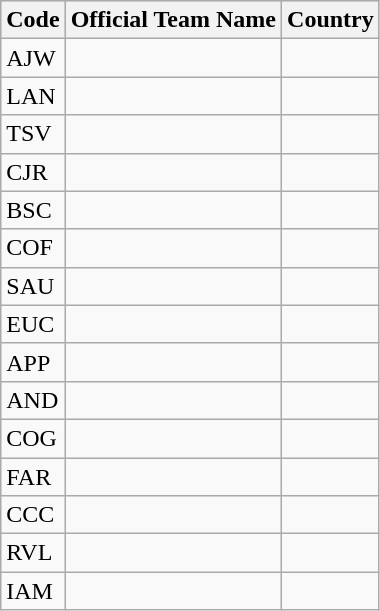<table class="wikitable sortable">
<tr style="background:#ccccff;">
<th>Code</th>
<th>Official Team Name</th>
<th>Country</th>
</tr>
<tr>
<td>AJW</td>
<td></td>
<td></td>
</tr>
<tr>
<td>LAN</td>
<td></td>
<td></td>
</tr>
<tr>
<td>TSV</td>
<td></td>
<td></td>
</tr>
<tr>
<td>CJR</td>
<td></td>
<td></td>
</tr>
<tr>
<td>BSC</td>
<td></td>
<td></td>
</tr>
<tr>
<td>COF</td>
<td></td>
<td></td>
</tr>
<tr>
<td>SAU</td>
<td></td>
<td></td>
</tr>
<tr>
<td>EUC</td>
<td></td>
<td></td>
</tr>
<tr>
<td>APP</td>
<td></td>
<td></td>
</tr>
<tr>
<td>AND</td>
<td></td>
<td></td>
</tr>
<tr>
<td>COG</td>
<td></td>
<td></td>
</tr>
<tr>
<td>FAR</td>
<td></td>
<td></td>
</tr>
<tr>
<td>CCC</td>
<td></td>
<td></td>
</tr>
<tr>
<td>RVL</td>
<td></td>
<td></td>
</tr>
<tr>
<td>IAM</td>
<td></td>
<td></td>
</tr>
</table>
